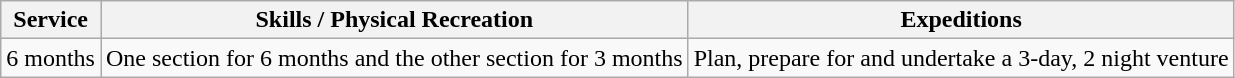<table class="wikitable">
<tr>
<th>Service</th>
<th>Skills / Physical Recreation</th>
<th>Expeditions</th>
</tr>
<tr>
<td>6 months</td>
<td>One section for 6 months and the other section for 3 months</td>
<td>Plan, prepare for and undertake a 3-day, 2 night venture</td>
</tr>
</table>
